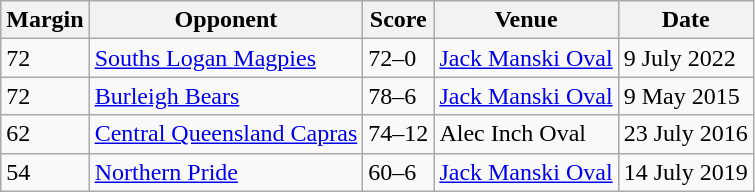<table class="wikitable">
<tr>
<th>Margin</th>
<th>Opponent</th>
<th>Score</th>
<th>Venue</th>
<th>Date</th>
</tr>
<tr>
<td>72</td>
<td><a href='#'>Souths Logan Magpies</a></td>
<td>72–0</td>
<td><a href='#'>Jack Manski Oval</a></td>
<td>9 July 2022</td>
</tr>
<tr>
<td>72</td>
<td><a href='#'>Burleigh Bears</a></td>
<td>78–6</td>
<td><a href='#'>Jack Manski Oval</a></td>
<td>9 May 2015</td>
</tr>
<tr>
<td>62</td>
<td><a href='#'>Central Queensland Capras</a></td>
<td>74–12</td>
<td>Alec Inch Oval</td>
<td>23 July 2016</td>
</tr>
<tr>
<td>54</td>
<td><a href='#'>Northern Pride</a></td>
<td>60–6</td>
<td><a href='#'>Jack Manski Oval</a></td>
<td>14 July 2019</td>
</tr>
</table>
